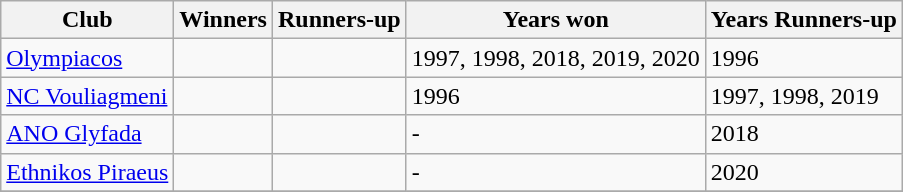<table class="wikitable">
<tr>
<th>Club</th>
<th>Winners</th>
<th>Runners-up</th>
<th>Years won</th>
<th>Years Runners-up</th>
</tr>
<tr>
<td><a href='#'>Olympiacos</a></td>
<td></td>
<td></td>
<td>1997, 1998, 2018, 2019, 2020</td>
<td>1996</td>
</tr>
<tr>
<td><a href='#'>NC Vouliagmeni</a></td>
<td></td>
<td></td>
<td>1996</td>
<td>1997, 1998, 2019</td>
</tr>
<tr>
<td><a href='#'>ANO Glyfada</a></td>
<td></td>
<td></td>
<td>-</td>
<td>2018</td>
</tr>
<tr>
<td><a href='#'>Ethnikos Piraeus</a></td>
<td></td>
<td></td>
<td>-</td>
<td>2020</td>
</tr>
<tr>
</tr>
</table>
